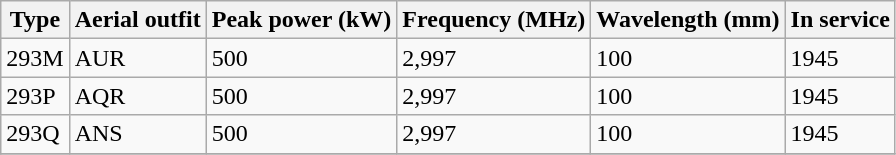<table class="wikitable">
<tr>
<th>Type</th>
<th>Aerial outfit</th>
<th>Peak power (kW)</th>
<th>Frequency (MHz)</th>
<th>Wavelength (mm)</th>
<th>In service</th>
</tr>
<tr>
<td>293M</td>
<td>AUR</td>
<td>500</td>
<td>2,997</td>
<td>100</td>
<td>1945</td>
</tr>
<tr>
<td>293P</td>
<td>AQR</td>
<td>500</td>
<td>2,997</td>
<td>100</td>
<td>1945</td>
</tr>
<tr>
<td>293Q</td>
<td>ANS</td>
<td>500</td>
<td>2,997</td>
<td>100</td>
<td>1945</td>
</tr>
<tr>
</tr>
</table>
